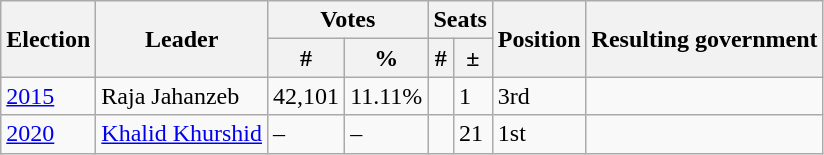<table class="wikitable sortable">
<tr>
<th rowspan=2>Election</th>
<th rowspan=2>Leader</th>
<th colspan=2>Votes</th>
<th colspan=2>Seats</th>
<th rowspan=2>Position</th>
<th rowspan=2>Resulting government</th>
</tr>
<tr>
<th>#</th>
<th>%</th>
<th>#</th>
<th>±</th>
</tr>
<tr>
<td><a href='#'>2015</a></td>
<td>Raja Jahanzeb</td>
<td>42,101</td>
<td>11.11%</td>
<td></td>
<td> 1</td>
<td>3rd</td>
<td></td>
</tr>
<tr>
<td><a href='#'>2020</a></td>
<td><a href='#'>Khalid Khurshid</a></td>
<td>–</td>
<td>–</td>
<td></td>
<td> 21</td>
<td>1st</td>
<td></td>
</tr>
</table>
